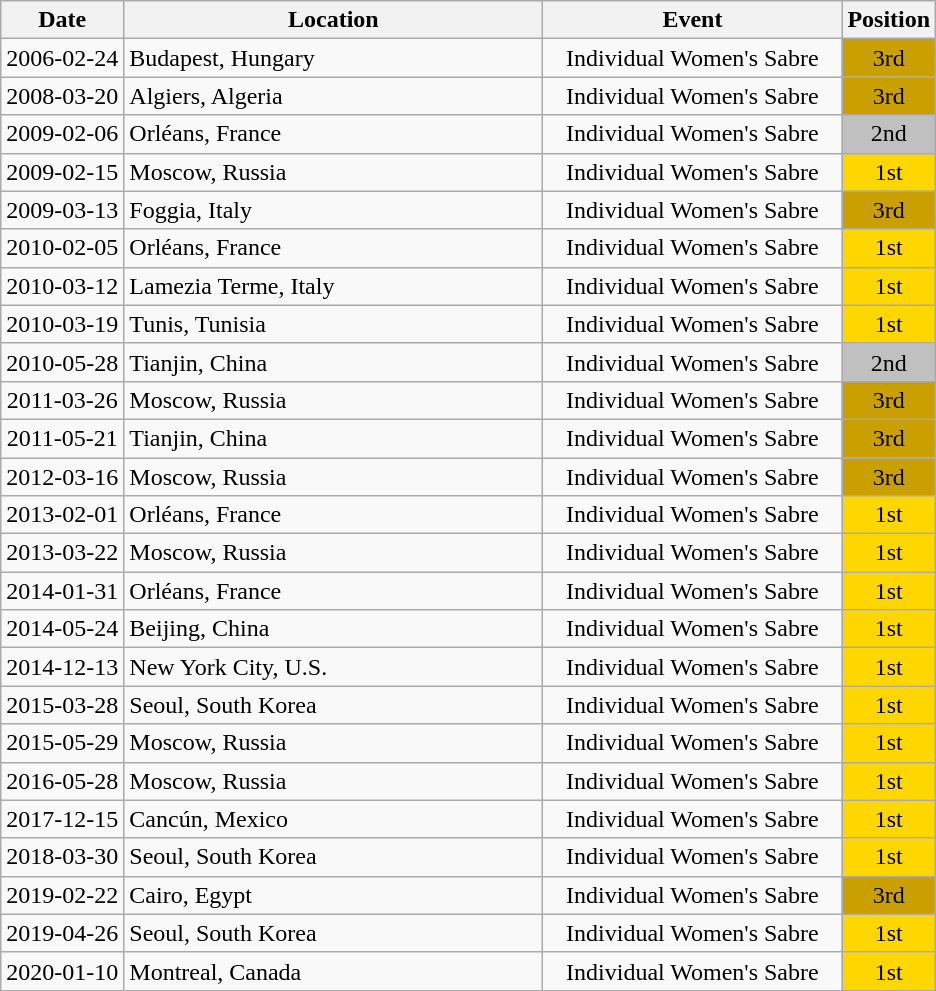<table class="wikitable" style="text-align:center;">
<tr>
<th>Date</th>
<th style="width:17em">Location</th>
<th style="width:12em">Event</th>
<th>Position</th>
</tr>
<tr>
<td>2006-02-24</td>
<td rowspan="1" align="left"> Budapest, Hungary</td>
<td>Individual Women's Sabre</td>
<td bgcolor="caramel">3rd</td>
</tr>
<tr>
<td>2008-03-20</td>
<td rowspan="1" align="left"> Algiers, Algeria</td>
<td>Individual Women's Sabre</td>
<td bgcolor="caramel">3rd</td>
</tr>
<tr>
<td>2009-02-06</td>
<td rowspan="1" align="left"> Orléans, France</td>
<td>Individual Women's Sabre</td>
<td bgcolor="silver">2nd</td>
</tr>
<tr>
<td>2009-02-15</td>
<td rowspan="1" align="left"> Moscow, Russia</td>
<td>Individual Women's Sabre</td>
<td bgcolor="gold">1st</td>
</tr>
<tr>
<td>2009-03-13</td>
<td rowspan="1" align="left"> Foggia, Italy</td>
<td>Individual Women's Sabre</td>
<td bgcolor="caramel">3rd</td>
</tr>
<tr>
<td>2010-02-05</td>
<td rowspan="1" align="left"> Orléans, France</td>
<td>Individual Women's Sabre</td>
<td bgcolor="gold">1st</td>
</tr>
<tr>
<td>2010-03-12</td>
<td rowspan="1" align="left"> Lamezia Terme, Italy</td>
<td>Individual Women's Sabre</td>
<td bgcolor="gold">1st</td>
</tr>
<tr>
<td>2010-03-19</td>
<td rowspan="1" align="left"> Tunis, Tunisia</td>
<td>Individual Women's Sabre</td>
<td bgcolor="gold">1st</td>
</tr>
<tr>
<td>2010-05-28</td>
<td rowspan="1" align="left"> Tianjin, China</td>
<td>Individual Women's Sabre</td>
<td bgcolor="silver">2nd</td>
</tr>
<tr>
<td>2011-03-26</td>
<td rowspan="1" align="left"> Moscow, Russia</td>
<td>Individual Women's Sabre</td>
<td bgcolor="caramel">3rd</td>
</tr>
<tr>
<td>2011-05-21</td>
<td rowspan="1" align="left"> Tianjin, China</td>
<td>Individual Women's Sabre</td>
<td bgcolor="caramel">3rd</td>
</tr>
<tr>
<td>2012-03-16</td>
<td rowspan="1" align="left"> Moscow, Russia</td>
<td>Individual Women's Sabre</td>
<td bgcolor="caramel">3rd</td>
</tr>
<tr>
<td>2013-02-01</td>
<td rowspan="1" align="left"> Orléans, France</td>
<td>Individual Women's Sabre</td>
<td bgcolor="gold">1st</td>
</tr>
<tr>
<td>2013-03-22</td>
<td rowspan="1" align="left"> Moscow, Russia</td>
<td>Individual Women's Sabre</td>
<td bgcolor="gold">1st</td>
</tr>
<tr>
<td>2014-01-31</td>
<td rowspan="1" align="left"> Orléans, France</td>
<td>Individual Women's Sabre</td>
<td bgcolor="gold">1st</td>
</tr>
<tr>
<td>2014-05-24</td>
<td rowspan="1" align="left"> Beijing, China</td>
<td>Individual Women's Sabre</td>
<td bgcolor="gold">1st</td>
</tr>
<tr>
<td>2014-12-13</td>
<td rowspan="1" align="left"> New York City, U.S.</td>
<td>Individual Women's Sabre</td>
<td bgcolor="gold">1st</td>
</tr>
<tr>
<td>2015-03-28</td>
<td rowspan="1" align="left"> Seoul, South Korea</td>
<td>Individual Women's Sabre</td>
<td bgcolor="gold">1st</td>
</tr>
<tr>
<td>2015-05-29</td>
<td rowspan="1" align="left"> Moscow, Russia</td>
<td>Individual Women's Sabre</td>
<td bgcolor="gold">1st</td>
</tr>
<tr>
<td>2016-05-28</td>
<td rowspan="1" align="left"> Moscow, Russia</td>
<td>Individual Women's Sabre</td>
<td bgcolor="gold">1st</td>
</tr>
<tr>
<td>2017-12-15</td>
<td rowspan="1" align="left"> Cancún, Mexico</td>
<td>Individual Women's Sabre</td>
<td bgcolor="gold">1st</td>
</tr>
<tr>
<td>2018-03-30</td>
<td rowspan="1" align="left"> Seoul, South Korea</td>
<td>Individual Women's Sabre</td>
<td bgcolor="gold">1st</td>
</tr>
<tr>
<td>2019-02-22</td>
<td rowspan="1" align="left"> Cairo, Egypt</td>
<td>Individual Women's Sabre</td>
<td bgcolor="caramel">3rd</td>
</tr>
<tr>
<td>2019-04-26</td>
<td rowspan="1" align="left"> Seoul, South Korea</td>
<td>Individual Women's Sabre</td>
<td bgcolor="gold">1st</td>
</tr>
<tr>
<td>2020-01-10</td>
<td rowspan="1" align="left"> Montreal, Canada</td>
<td>Individual Women's Sabre</td>
<td bgcolor="gold">1st</td>
</tr>
</table>
